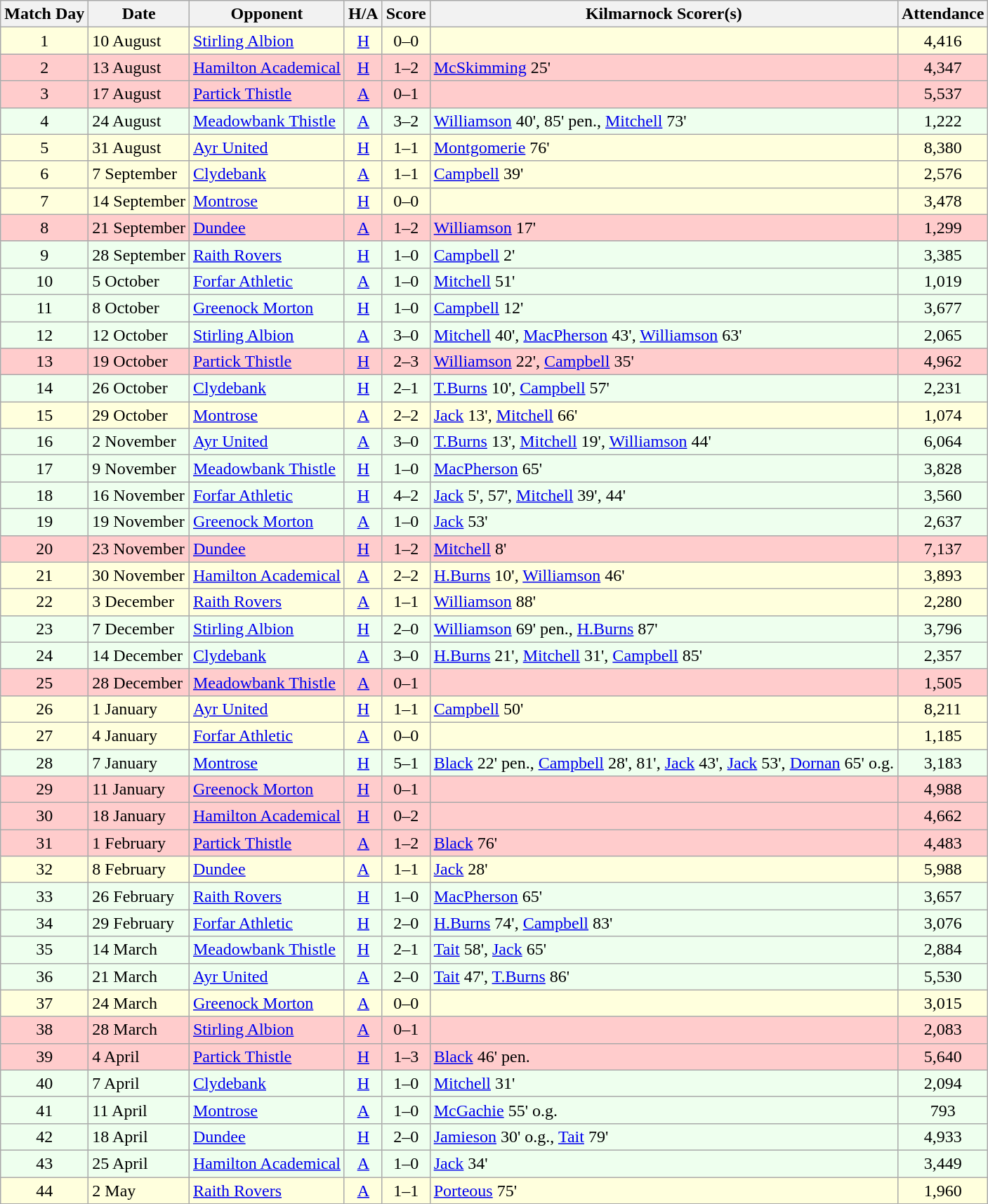<table class="wikitable" style="text-align:center">
<tr>
<th>Match Day</th>
<th>Date</th>
<th>Opponent</th>
<th>H/A</th>
<th>Score</th>
<th>Kilmarnock Scorer(s)</th>
<th>Attendance</th>
</tr>
<tr bgcolor=#FFFFDD>
<td>1</td>
<td align=left>10 August</td>
<td align=left><a href='#'>Stirling Albion</a></td>
<td><a href='#'>H</a></td>
<td>0–0</td>
<td align=left></td>
<td>4,416</td>
</tr>
<tr bgcolor=#FFCCCC>
<td>2</td>
<td align=left>13 August</td>
<td align=left><a href='#'>Hamilton Academical</a></td>
<td><a href='#'>H</a></td>
<td>1–2</td>
<td align=left><a href='#'>McSkimming</a> 25'</td>
<td>4,347</td>
</tr>
<tr bgcolor=#FFCCCC>
<td>3</td>
<td align=left>17 August</td>
<td align=left><a href='#'>Partick Thistle</a></td>
<td><a href='#'>A</a></td>
<td>0–1</td>
<td align=left></td>
<td>5,537</td>
</tr>
<tr bgcolor=#EEFFEE>
<td>4</td>
<td align=left>24 August</td>
<td align=left><a href='#'>Meadowbank Thistle</a></td>
<td><a href='#'>A</a></td>
<td>3–2</td>
<td align=left><a href='#'>Williamson</a> 40', 85' pen., <a href='#'>Mitchell</a> 73'</td>
<td>1,222</td>
</tr>
<tr bgcolor=#FFFFDD>
<td>5</td>
<td align=left>31 August</td>
<td align=left><a href='#'>Ayr United</a></td>
<td><a href='#'>H</a></td>
<td>1–1</td>
<td align=left><a href='#'>Montgomerie</a> 76'</td>
<td>8,380</td>
</tr>
<tr bgcolor=#FFFFDD>
<td>6</td>
<td align=left>7 September</td>
<td align=left><a href='#'>Clydebank</a></td>
<td><a href='#'>A</a></td>
<td>1–1</td>
<td align=left><a href='#'>Campbell</a> 39'</td>
<td>2,576</td>
</tr>
<tr bgcolor=#FFFFDD>
<td>7</td>
<td align=left>14 September</td>
<td align=left><a href='#'>Montrose</a></td>
<td><a href='#'>H</a></td>
<td>0–0</td>
<td align=left></td>
<td>3,478</td>
</tr>
<tr bgcolor=#FFCCCC>
<td>8</td>
<td align=left>21 September</td>
<td align=left><a href='#'>Dundee</a></td>
<td><a href='#'>A</a></td>
<td>1–2</td>
<td align=left><a href='#'>Williamson</a> 17'</td>
<td>1,299</td>
</tr>
<tr bgcolor=#EEFFEE>
<td>9</td>
<td align=left>28 September</td>
<td align=left><a href='#'>Raith Rovers</a></td>
<td><a href='#'>H</a></td>
<td>1–0</td>
<td align=left><a href='#'>Campbell</a> 2'</td>
<td>3,385</td>
</tr>
<tr bgcolor=#EEFFEE>
<td>10</td>
<td align=left>5 October</td>
<td align=left><a href='#'>Forfar Athletic</a></td>
<td><a href='#'>A</a></td>
<td>1–0</td>
<td align=left><a href='#'>Mitchell</a> 51'</td>
<td>1,019</td>
</tr>
<tr bgcolor=#EEFFEE>
<td>11</td>
<td align=left>8 October</td>
<td align=left><a href='#'>Greenock Morton</a></td>
<td><a href='#'>H</a></td>
<td>1–0</td>
<td align=left><a href='#'>Campbell</a> 12'</td>
<td>3,677</td>
</tr>
<tr bgcolor=#EEFFEE>
<td>12</td>
<td align=left>12 October</td>
<td align=left><a href='#'>Stirling Albion</a></td>
<td><a href='#'>A</a></td>
<td>3–0</td>
<td align=left><a href='#'>Mitchell</a> 40', <a href='#'>MacPherson</a> 43', <a href='#'>Williamson</a> 63'</td>
<td>2,065</td>
</tr>
<tr bgcolor=#FFCCCC>
<td>13</td>
<td align=left>19 October</td>
<td align=left><a href='#'>Partick Thistle</a></td>
<td><a href='#'>H</a></td>
<td>2–3</td>
<td align=left><a href='#'>Williamson</a> 22', <a href='#'>Campbell</a> 35'</td>
<td>4,962</td>
</tr>
<tr bgcolor=#EEFFEE>
<td>14</td>
<td align=left>26 October</td>
<td align=left><a href='#'>Clydebank</a></td>
<td><a href='#'>H</a></td>
<td>2–1</td>
<td align=left><a href='#'>T.Burns</a> 10', <a href='#'>Campbell</a> 57'</td>
<td>2,231</td>
</tr>
<tr bgcolor=#FFFFDD>
<td>15</td>
<td align=left>29 October</td>
<td align=left><a href='#'>Montrose</a></td>
<td><a href='#'>A</a></td>
<td>2–2</td>
<td align=left><a href='#'>Jack</a> 13', <a href='#'>Mitchell</a> 66'</td>
<td>1,074</td>
</tr>
<tr bgcolor=#EEFFEE>
<td>16</td>
<td align=left>2 November</td>
<td align=left><a href='#'>Ayr United</a></td>
<td><a href='#'>A</a></td>
<td>3–0</td>
<td align=left><a href='#'>T.Burns</a> 13', <a href='#'>Mitchell</a> 19', <a href='#'>Williamson</a> 44'</td>
<td>6,064</td>
</tr>
<tr bgcolor=#EEFFEE>
<td>17</td>
<td align=left>9 November</td>
<td align=left><a href='#'>Meadowbank Thistle</a></td>
<td><a href='#'>H</a></td>
<td>1–0</td>
<td align=left><a href='#'>MacPherson</a> 65'</td>
<td>3,828</td>
</tr>
<tr bgcolor=#EEFFEE>
<td>18</td>
<td align=left>16 November</td>
<td align=left><a href='#'>Forfar Athletic</a></td>
<td><a href='#'>H</a></td>
<td>4–2</td>
<td align=left><a href='#'>Jack</a> 5', 57', <a href='#'>Mitchell</a> 39', 44'</td>
<td>3,560</td>
</tr>
<tr bgcolor=#EEFFEE>
<td>19</td>
<td align=left>19 November</td>
<td align=left><a href='#'>Greenock Morton</a></td>
<td><a href='#'>A</a></td>
<td>1–0</td>
<td align=left><a href='#'>Jack</a> 53'</td>
<td>2,637</td>
</tr>
<tr bgcolor=#FFCCCC>
<td>20</td>
<td align=left>23 November</td>
<td align=left><a href='#'>Dundee</a></td>
<td><a href='#'>H</a></td>
<td>1–2</td>
<td align=left><a href='#'>Mitchell</a> 8'</td>
<td>7,137</td>
</tr>
<tr bgcolor=#FFFFDD>
<td>21</td>
<td align=left>30 November</td>
<td align=left><a href='#'>Hamilton Academical</a></td>
<td><a href='#'>A</a></td>
<td>2–2</td>
<td align=left><a href='#'>H.Burns</a> 10', <a href='#'>Williamson</a> 46'</td>
<td>3,893</td>
</tr>
<tr bgcolor=#FFFFDD>
<td>22</td>
<td align=left>3 December</td>
<td align=left><a href='#'>Raith Rovers</a></td>
<td><a href='#'>A</a></td>
<td>1–1</td>
<td align=left><a href='#'>Williamson</a> 88'</td>
<td>2,280</td>
</tr>
<tr bgcolor=#EEFFEE>
<td>23</td>
<td align=left>7 December</td>
<td align=left><a href='#'>Stirling Albion</a></td>
<td><a href='#'>H</a></td>
<td>2–0</td>
<td align=left><a href='#'>Williamson</a> 69' pen., <a href='#'>H.Burns</a> 87'</td>
<td>3,796</td>
</tr>
<tr bgcolor=#EEFFEE>
<td>24</td>
<td align=left>14 December</td>
<td align=left><a href='#'>Clydebank</a></td>
<td><a href='#'>A</a></td>
<td>3–0</td>
<td align=left><a href='#'>H.Burns</a> 21', <a href='#'>Mitchell</a> 31', <a href='#'>Campbell</a> 85'</td>
<td>2,357</td>
</tr>
<tr bgcolor=#FFCCCC>
<td>25</td>
<td align=left>28 December</td>
<td align=left><a href='#'>Meadowbank Thistle</a></td>
<td><a href='#'>A</a></td>
<td>0–1</td>
<td align=left></td>
<td>1,505</td>
</tr>
<tr bgcolor=#FFFFDD>
<td>26</td>
<td align=left>1 January</td>
<td align=left><a href='#'>Ayr United</a></td>
<td><a href='#'>H</a></td>
<td>1–1</td>
<td align=left><a href='#'>Campbell</a> 50'</td>
<td>8,211</td>
</tr>
<tr bgcolor=#FFFFDD>
<td>27</td>
<td align=left>4 January</td>
<td align=left><a href='#'>Forfar Athletic</a></td>
<td><a href='#'>A</a></td>
<td>0–0</td>
<td align=left></td>
<td>1,185</td>
</tr>
<tr bgcolor=#EEFFEE>
<td>28</td>
<td align=left>7 January</td>
<td align=left><a href='#'>Montrose</a></td>
<td><a href='#'>H</a></td>
<td>5–1</td>
<td align=left><a href='#'>Black</a> 22' pen., <a href='#'>Campbell</a> 28', 81', <a href='#'>Jack</a> 43', <a href='#'>Jack</a> 53', <a href='#'>Dornan</a> 65' o.g.</td>
<td>3,183</td>
</tr>
<tr bgcolor=#FFCCCC>
<td>29</td>
<td align=left>11 January</td>
<td align=left><a href='#'>Greenock Morton</a></td>
<td><a href='#'>H</a></td>
<td>0–1</td>
<td align=left></td>
<td>4,988</td>
</tr>
<tr bgcolor=#FFCCCC>
<td>30</td>
<td align=left>18 January</td>
<td align=left><a href='#'>Hamilton Academical</a></td>
<td><a href='#'>H</a></td>
<td>0–2</td>
<td align=left></td>
<td>4,662</td>
</tr>
<tr bgcolor=#FFCCCC>
<td>31</td>
<td align=left>1 February</td>
<td align=left><a href='#'>Partick Thistle</a></td>
<td><a href='#'>A</a></td>
<td>1–2</td>
<td align=left><a href='#'>Black</a> 76'</td>
<td>4,483</td>
</tr>
<tr bgcolor=#FFFFDD>
<td>32</td>
<td align=left>8 February</td>
<td align=left><a href='#'>Dundee</a></td>
<td><a href='#'>A</a></td>
<td>1–1</td>
<td align=left><a href='#'>Jack</a> 28'</td>
<td>5,988</td>
</tr>
<tr bgcolor=#EEFFEE>
<td>33</td>
<td align=left>26 February</td>
<td align=left><a href='#'>Raith Rovers</a></td>
<td><a href='#'>H</a></td>
<td>1–0</td>
<td align=left><a href='#'>MacPherson</a> 65'</td>
<td>3,657</td>
</tr>
<tr bgcolor=#EEFFEE>
<td>34</td>
<td align=left>29 February</td>
<td align=left><a href='#'>Forfar Athletic</a></td>
<td><a href='#'>H</a></td>
<td>2–0</td>
<td align=left><a href='#'>H.Burns</a> 74', <a href='#'>Campbell</a> 83'</td>
<td>3,076</td>
</tr>
<tr bgcolor=#EEFFEE>
<td>35</td>
<td align=left>14 March</td>
<td align=left><a href='#'>Meadowbank Thistle</a></td>
<td><a href='#'>H</a></td>
<td>2–1</td>
<td align=left><a href='#'>Tait</a> 58', <a href='#'>Jack</a> 65'</td>
<td>2,884</td>
</tr>
<tr bgcolor=#EEFFEE>
<td>36</td>
<td align=left>21 March</td>
<td align=left><a href='#'>Ayr United</a></td>
<td><a href='#'>A</a></td>
<td>2–0</td>
<td align=left><a href='#'>Tait</a> 47', <a href='#'>T.Burns</a> 86'</td>
<td>5,530</td>
</tr>
<tr bgcolor=#FFFFDD>
<td>37</td>
<td align=left>24 March</td>
<td align=left><a href='#'>Greenock Morton</a></td>
<td><a href='#'>A</a></td>
<td>0–0</td>
<td align=left></td>
<td>3,015</td>
</tr>
<tr bgcolor=#FFCCCC>
<td>38</td>
<td align=left>28 March</td>
<td align=left><a href='#'>Stirling Albion</a></td>
<td><a href='#'>A</a></td>
<td>0–1</td>
<td align=left></td>
<td>2,083</td>
</tr>
<tr bgcolor=#FFCCCC>
<td>39</td>
<td align=left>4 April</td>
<td align=left><a href='#'>Partick Thistle</a></td>
<td><a href='#'>H</a></td>
<td>1–3</td>
<td align=left><a href='#'>Black</a> 46' pen.</td>
<td>5,640</td>
</tr>
<tr bgcolor=#EEFFEE>
<td>40</td>
<td align=left>7 April</td>
<td align=left><a href='#'>Clydebank</a></td>
<td><a href='#'>H</a></td>
<td>1–0</td>
<td align=left><a href='#'>Mitchell</a> 31'</td>
<td>2,094</td>
</tr>
<tr bgcolor=#EEFFEE>
<td>41</td>
<td align=left>11 April</td>
<td align=left><a href='#'>Montrose</a></td>
<td><a href='#'>A</a></td>
<td>1–0</td>
<td align=left><a href='#'>McGachie</a> 55' o.g.</td>
<td>793</td>
</tr>
<tr bgcolor=#EEFFEE>
<td>42</td>
<td align=left>18 April</td>
<td align=left><a href='#'>Dundee</a></td>
<td><a href='#'>H</a></td>
<td>2–0</td>
<td align=left><a href='#'>Jamieson</a> 30' o.g., <a href='#'>Tait</a> 79'</td>
<td>4,933</td>
</tr>
<tr bgcolor=#EEFFEE>
<td>43</td>
<td align=left>25 April</td>
<td align=left><a href='#'>Hamilton Academical</a></td>
<td><a href='#'>A</a></td>
<td>1–0</td>
<td align=left><a href='#'>Jack</a> 34'</td>
<td>3,449</td>
</tr>
<tr bgcolor=#FFFFDD>
<td>44</td>
<td align=left>2 May</td>
<td align=left><a href='#'>Raith Rovers</a></td>
<td><a href='#'>A</a></td>
<td>1–1</td>
<td align=left><a href='#'>Porteous</a> 75'</td>
<td>1,960</td>
</tr>
</table>
